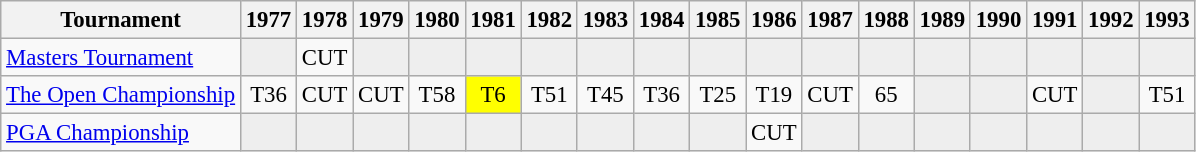<table class="wikitable" style="font-size:95%;text-align:center;">
<tr>
<th>Tournament</th>
<th>1977</th>
<th>1978</th>
<th>1979</th>
<th>1980</th>
<th>1981</th>
<th>1982</th>
<th>1983</th>
<th>1984</th>
<th>1985</th>
<th>1986</th>
<th>1987</th>
<th>1988</th>
<th>1989</th>
<th>1990</th>
<th>1991</th>
<th>1992</th>
<th>1993</th>
</tr>
<tr>
<td align=left><a href='#'>Masters Tournament</a></td>
<td style="background:#eeeeee;"></td>
<td>CUT</td>
<td style="background:#eeeeee;"></td>
<td style="background:#eeeeee;"></td>
<td style="background:#eeeeee;"></td>
<td style="background:#eeeeee;"></td>
<td style="background:#eeeeee;"></td>
<td style="background:#eeeeee;"></td>
<td style="background:#eeeeee;"></td>
<td style="background:#eeeeee;"></td>
<td style="background:#eeeeee;"></td>
<td style="background:#eeeeee;"></td>
<td style="background:#eeeeee;"></td>
<td style="background:#eeeeee;"></td>
<td style="background:#eeeeee;"></td>
<td style="background:#eeeeee;"></td>
<td style="background:#eeeeee;"></td>
</tr>
<tr>
<td align=left><a href='#'>The Open Championship</a></td>
<td>T36</td>
<td>CUT</td>
<td>CUT</td>
<td>T58</td>
<td style="background:yellow;">T6</td>
<td>T51</td>
<td>T45</td>
<td>T36</td>
<td>T25</td>
<td>T19</td>
<td>CUT</td>
<td>65</td>
<td style="background:#eeeeee;"></td>
<td style="background:#eeeeee;"></td>
<td>CUT</td>
<td style="background:#eeeeee;"></td>
<td>T51</td>
</tr>
<tr>
<td align=left><a href='#'>PGA Championship</a></td>
<td style="background:#eeeeee;"></td>
<td style="background:#eeeeee;"></td>
<td style="background:#eeeeee;"></td>
<td style="background:#eeeeee;"></td>
<td style="background:#eeeeee;"></td>
<td style="background:#eeeeee;"></td>
<td style="background:#eeeeee;"></td>
<td style="background:#eeeeee;"></td>
<td style="background:#eeeeee;"></td>
<td>CUT</td>
<td style="background:#eeeeee;"></td>
<td style="background:#eeeeee;"></td>
<td style="background:#eeeeee;"></td>
<td style="background:#eeeeee;"></td>
<td style="background:#eeeeee;"></td>
<td style="background:#eeeeee;"></td>
<td style="background:#eeeeee;"></td>
</tr>
</table>
